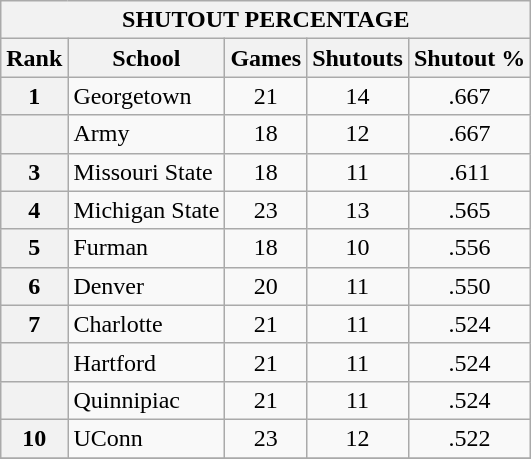<table class="wikitable">
<tr>
<th colspan=5>SHUTOUT PERCENTAGE</th>
</tr>
<tr>
<th>Rank</th>
<th>School</th>
<th>Games</th>
<th>Shutouts</th>
<th>Shutout %</th>
</tr>
<tr>
<th>1</th>
<td>Georgetown</td>
<td style="text-align:center;">21</td>
<td style="text-align:center;">14</td>
<td style="text-align:center;">.667</td>
</tr>
<tr>
<th></th>
<td>Army</td>
<td style="text-align:center;">18</td>
<td style="text-align:center;">12</td>
<td style="text-align:center;">.667</td>
</tr>
<tr>
<th>3</th>
<td>Missouri State</td>
<td style="text-align:center;">18</td>
<td style="text-align:center;">11</td>
<td style="text-align:center;">.611</td>
</tr>
<tr>
<th>4</th>
<td>Michigan State</td>
<td style="text-align:center;">23</td>
<td style="text-align:center;">13</td>
<td style="text-align:center;">.565</td>
</tr>
<tr>
<th>5</th>
<td>Furman</td>
<td style="text-align:center;">18</td>
<td style="text-align:center;">10</td>
<td style="text-align:center;">.556</td>
</tr>
<tr>
<th>6</th>
<td>Denver</td>
<td style="text-align:center;">20</td>
<td style="text-align:center;">11</td>
<td style="text-align:center;">.550</td>
</tr>
<tr>
<th>7</th>
<td>Charlotte</td>
<td style="text-align:center;">21</td>
<td style="text-align:center;">11</td>
<td style="text-align:center;">.524</td>
</tr>
<tr>
<th></th>
<td>Hartford</td>
<td style="text-align:center;">21</td>
<td style="text-align:center;">11</td>
<td style="text-align:center;">.524</td>
</tr>
<tr>
<th></th>
<td>Quinnipiac</td>
<td style="text-align:center;">21</td>
<td style="text-align:center;">11</td>
<td style="text-align:center;">.524</td>
</tr>
<tr>
<th>10</th>
<td>UConn</td>
<td style="text-align:center;">23</td>
<td style="text-align:center;">12</td>
<td style="text-align:center;">.522</td>
</tr>
<tr>
</tr>
</table>
